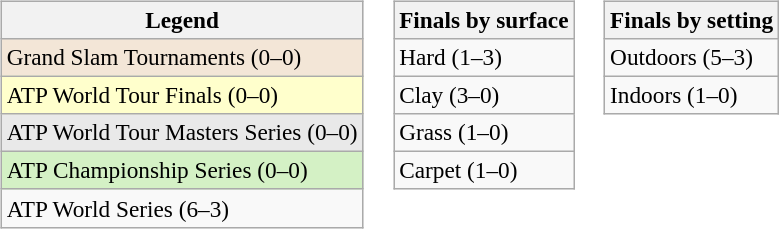<table>
<tr valign=top>
<td><br><table class=wikitable style=font-size:97%>
<tr>
<th>Legend</th>
</tr>
<tr style="background:#f3e6d7;">
<td>Grand Slam Tournaments (0–0)</td>
</tr>
<tr style="background:#ffc;">
<td>ATP World Tour Finals (0–0)</td>
</tr>
<tr style="background:#e9e9e9;">
<td>ATP World Tour Masters Series (0–0)</td>
</tr>
<tr style="background:#d4f1c5;">
<td>ATP Championship Series (0–0)</td>
</tr>
<tr>
<td>ATP World Series (6–3)</td>
</tr>
</table>
</td>
<td><br><table class=wikitable style=font-size:97%>
<tr>
<th>Finals by surface</th>
</tr>
<tr>
<td>Hard (1–3)</td>
</tr>
<tr>
<td>Clay (3–0)</td>
</tr>
<tr>
<td>Grass (1–0)</td>
</tr>
<tr>
<td>Carpet (1–0)</td>
</tr>
</table>
</td>
<td><br><table class=wikitable style=font-size:97%>
<tr>
<th>Finals by setting</th>
</tr>
<tr>
<td>Outdoors (5–3)</td>
</tr>
<tr>
<td>Indoors (1–0)</td>
</tr>
</table>
</td>
</tr>
</table>
